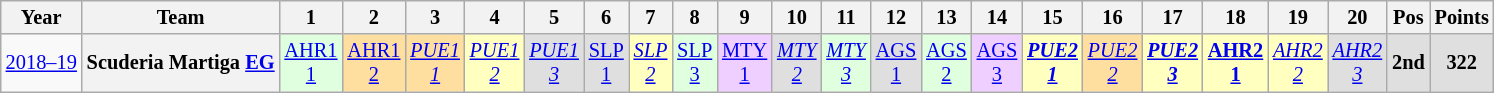<table class="wikitable" style="text-align:center; font-size:85%;">
<tr>
<th>Year</th>
<th>Team</th>
<th>1</th>
<th>2</th>
<th>3</th>
<th>4</th>
<th>5</th>
<th>6</th>
<th>7</th>
<th>8</th>
<th>9</th>
<th>10</th>
<th>11</th>
<th>12</th>
<th>13</th>
<th>14</th>
<th>15</th>
<th>16</th>
<th>17</th>
<th>18</th>
<th>19</th>
<th>20</th>
<th>Pos</th>
<th>Points</th>
</tr>
<tr>
<td><a href='#'>2018–19</a></td>
<th nowrap>Scuderia Martiga <a href='#'>EG</a></th>
<td style="background:#DFFFDF;"><a href='#'>AHR1<br>1</a><br></td>
<td style="background:#FFDF9F;"><a href='#'>AHR1<br>2</a><br></td>
<td style="background:#FFDF9F;"><em><a href='#'>PUE1<br>1</a></em><br></td>
<td style="background:#FFFFBF;"><em><a href='#'>PUE1<br>2</a></em><br></td>
<td style="background:#DFDFDF;"><em><a href='#'>PUE1<br>3</a></em><br></td>
<td style="background:#DFDFDF;"><a href='#'>SLP<br>1</a><br></td>
<td style="background:#FFFFBF;"><em><a href='#'>SLP<br>2</a></em><br></td>
<td style="background:#DFFFDF;"><a href='#'>SLP<br>3</a><br></td>
<td style="background:#EFCFFF;"><a href='#'>MTY<br>1</a><br></td>
<td style="background:#DFDFDF;"><em><a href='#'>MTY<br>2</a></em><br></td>
<td style="background:#DFFFDF;"><em><a href='#'>MTY<br>3</a></em><br></td>
<td style="background:#DFDFDF;"><a href='#'>AGS<br>1</a><br></td>
<td style="background:#DFFFDF;"><a href='#'>AGS<br>2</a><br></td>
<td style="background:#EFCFFF;"><a href='#'>AGS<br>3</a><br></td>
<td style="background:#FFFFBF;"><strong><em><a href='#'>PUE2<br>1</a></em></strong><br></td>
<td style="background:#FFDF9F;"><em><a href='#'>PUE2<br>2</a></em><br></td>
<td style="background:#FFFFBF;"><strong><em><a href='#'>PUE2<br>3</a></em></strong><br></td>
<td style="background:#FFFFBF;"><strong><a href='#'>AHR2<br>1</a></strong><br></td>
<td style="background:#FFFFBF;"><em><a href='#'>AHR2<br>2</a></em><br></td>
<td style="background:#DFDFDF;"><em><a href='#'>AHR2<br>3</a></em><br></td>
<th style="background:#DFDFDF;">2nd</th>
<th style="background:#DFDFDF;">322</th>
</tr>
</table>
